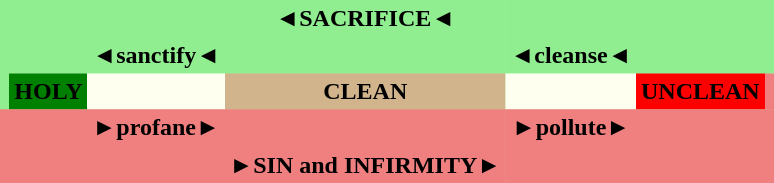<table class="wikitable" align=right style="text-align:center; border:1px white;">
<tr style="border:1px white; background:Lightgreen;">
<td style="border:1px white; background:Lightgreen;"></td>
<td style="border:1px white; background:Lightgreen;"></td>
<td style="border:1px white; background:Lightgreen;"></td>
<td style="border:1px white; background:Lightgreen;"><strong>◄SACRIFICE◄</strong></td>
<td style="border:1px white; background:Lightgreen;"></td>
<td style="border:1px white; background:Lightgreen;"></td>
<td style="border:1px white; background:Lightgreen;"></td>
</tr>
<tr style="border:1px white; background:Lightgreen;" |>
<td style="border:1px white; background:Lightgreen;"></td>
<td style="border:1px white; background:Lightgreen;"></td>
<td style="border:1px white; background:Lightgreen;"><strong>◄sanctify◄</strong></td>
<td style="border:1px white; background:Lightgreen;"></td>
<td style="border:1px white; background:Lightgreen;"><strong>◄cleanse◄</strong></td>
<td style="border:1px white; background:Lightgreen;"></td>
<td style="border:1px white; background:Lightgreen;"></td>
</tr>
<tr style="border:1px white; background:Lightgreen;" |>
<td style="border:1px white; background:Lightgreen;"></td>
<td style="border:1px white; background:green;"><strong>HOLY</strong></td>
<td style="border:1px white; background:Ivory;"></td>
<td style="border:1px white; background:tan;"><strong>CLEAN</strong></td>
<td style="border:1px white; background:Ivory;"></td>
<td style="border:1px white; background:red;"><strong>UNCLEAN</strong></td>
<td style="border:1px white; background:Lightcoral;"></td>
</tr>
<tr style="border:1px white; background:Lightcoral;" |>
<td style="border:1px white; background:Lightcoral;"></td>
<td style="border:1px white; background:Lightcoral;"></td>
<td style="border:1px white; background:Lightcoral;"><strong>►profane►</strong></td>
<td style="border:1px white; background:Lightcoral;"></td>
<td style="border:1px white; background:Lightcoral;"><strong>►pollute►</strong></td>
<td style="border:1px white; background:Lightcoral;"></td>
<td style="border:1px white; background:Lightcoral;"></td>
</tr>
<tr style="border:1px white; background:Lightcoral;" |>
<td style="border:1px white; background:Lightcoral;"></td>
<td style="border:1px white; background:Lightcoral;"></td>
<td style="border:1px white; background:Lightcoral;"></td>
<td style="border:1px white; background:Lightcoral;"><strong>►SIN and INFIRMITY►</strong></td>
<td style="border:1px white; background:Lightcoral;"></td>
<td style="border:1px white; background:Lightcoral;"></td>
<td style="border:1px white; background:Lightcoral;"></td>
</tr>
</table>
